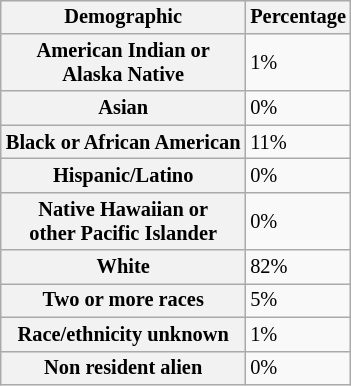<table style="text-align:left; float:right; font-size:85%; margin-left:2em; float:right;"  class="wikitable">
<tr>
<th>Demographic</th>
<th>Percentage</th>
</tr>
<tr>
<th>American Indian or<br>Alaska Native</th>
<td>1%</td>
</tr>
<tr>
<th>Asian</th>
<td>0%</td>
</tr>
<tr>
<th>Black or African American</th>
<td>11%</td>
</tr>
<tr>
<th>Hispanic/Latino</th>
<td>0%</td>
</tr>
<tr>
<th>Native Hawaiian or<br>other Pacific Islander</th>
<td>0%</td>
</tr>
<tr>
<th>White</th>
<td>82%</td>
</tr>
<tr>
<th>Two or more races</th>
<td>5%</td>
</tr>
<tr>
<th>Race/ethnicity unknown</th>
<td>1%</td>
</tr>
<tr>
<th>Non resident alien</th>
<td>0%</td>
</tr>
</table>
